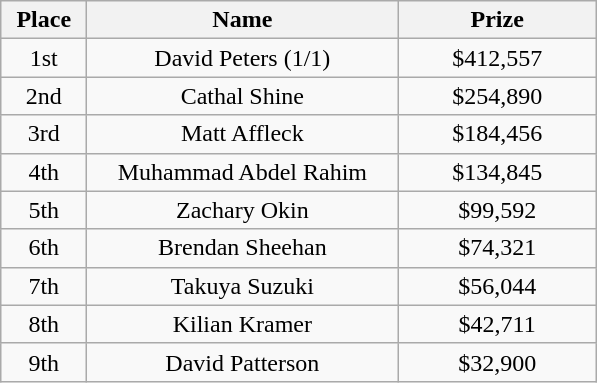<table class="wikitable">
<tr>
<th width="50">Place</th>
<th width="200">Name</th>
<th width="125">Prize</th>
</tr>
<tr>
<td align = "center">1st</td>
<td align = "center">David Peters (1/1)</td>
<td align = "center">$412,557</td>
</tr>
<tr>
<td align = "center">2nd</td>
<td align = "center">Cathal Shine</td>
<td align = "center">$254,890</td>
</tr>
<tr>
<td align = "center">3rd</td>
<td align = "center">Matt Affleck</td>
<td align = "center">$184,456</td>
</tr>
<tr>
<td align = "center">4th</td>
<td align = "center">Muhammad Abdel Rahim</td>
<td align = "center">$134,845</td>
</tr>
<tr>
<td align = "center">5th</td>
<td align = "center">Zachary Okin</td>
<td align = "center">$99,592</td>
</tr>
<tr>
<td align = "center">6th</td>
<td align = "center">Brendan Sheehan</td>
<td align = "center">$74,321</td>
</tr>
<tr>
<td align = "center">7th</td>
<td align = "center">Takuya Suzuki</td>
<td align = "center">$56,044</td>
</tr>
<tr>
<td align = "center">8th</td>
<td align = "center">Kilian Kramer</td>
<td align = "center">$42,711</td>
</tr>
<tr>
<td align = "center">9th</td>
<td align = "center">David Patterson</td>
<td align = "center">$32,900</td>
</tr>
</table>
